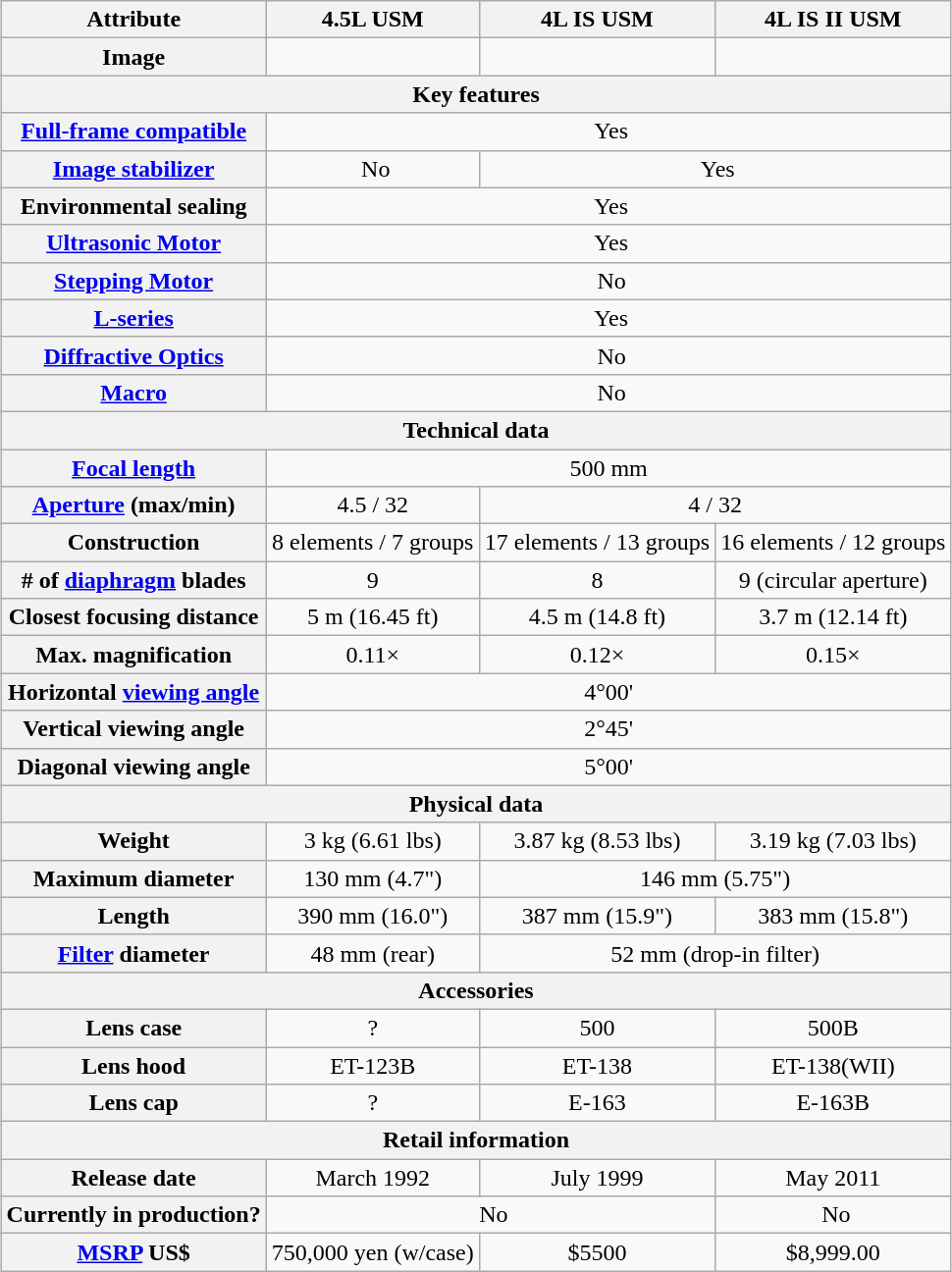<table class="wikitable" style="margin: 1em auto; text-align:center;">
<tr>
<th>Attribute</th>
<th>4.5L USM</th>
<th>4L IS USM</th>
<th>4L IS II USM</th>
</tr>
<tr>
<th>Image</th>
<td></td>
<td></td>
<td><br></td>
</tr>
<tr>
<th colspan=4>Key features</th>
</tr>
<tr>
<th><a href='#'>Full-frame compatible</a></th>
<td colspan=3> Yes</td>
</tr>
<tr>
<th><a href='#'>Image stabilizer</a></th>
<td> No</td>
<td colspan=2> Yes</td>
</tr>
<tr>
<th>Environmental sealing</th>
<td colspan=3> Yes</td>
</tr>
<tr>
<th><a href='#'>Ultrasonic Motor</a></th>
<td colspan=3> Yes</td>
</tr>
<tr>
<th><a href='#'>Stepping Motor</a></th>
<td colspan=3> No</td>
</tr>
<tr>
<th><a href='#'>L-series</a></th>
<td colspan=3> Yes</td>
</tr>
<tr>
<th><a href='#'>Diffractive Optics</a></th>
<td colspan=3> No</td>
</tr>
<tr>
<th><a href='#'>Macro</a></th>
<td colspan=3> No</td>
</tr>
<tr>
<th colspan=4>Technical data</th>
</tr>
<tr>
<th><a href='#'>Focal length</a></th>
<td colspan=3>500 mm</td>
</tr>
<tr>
<th><a href='#'>Aperture</a> (max/min)</th>
<td>4.5 / 32</td>
<td colspan=2>4 / 32</td>
</tr>
<tr>
<th>Construction</th>
<td>8 elements / 7 groups</td>
<td>17 elements / 13 groups</td>
<td>16 elements / 12 groups</td>
</tr>
<tr>
<th># of <a href='#'>diaphragm</a> blades</th>
<td>9</td>
<td>8</td>
<td>9 (circular aperture)</td>
</tr>
<tr>
<th>Closest focusing distance</th>
<td>5 m (16.45 ft)</td>
<td>4.5 m (14.8 ft)</td>
<td>3.7 m (12.14 ft)</td>
</tr>
<tr>
<th>Max. magnification</th>
<td>0.11×</td>
<td>0.12×</td>
<td>0.15×</td>
</tr>
<tr>
<th>Horizontal <a href='#'>viewing angle</a></th>
<td colspan=3>4°00'</td>
</tr>
<tr>
<th>Vertical viewing angle</th>
<td colspan=3>2°45'</td>
</tr>
<tr>
<th>Diagonal viewing angle</th>
<td colspan=3>5°00'</td>
</tr>
<tr>
<th colspan=4>Physical data</th>
</tr>
<tr>
<th>Weight</th>
<td>3 kg (6.61 lbs)</td>
<td>3.87 kg (8.53 lbs)</td>
<td>3.19 kg (7.03 lbs)</td>
</tr>
<tr>
<th>Maximum diameter</th>
<td>130 mm (4.7")</td>
<td colspan=2>146 mm (5.75")</td>
</tr>
<tr>
<th>Length</th>
<td>390 mm (16.0")</td>
<td>387 mm (15.9")</td>
<td>383 mm (15.8")</td>
</tr>
<tr>
<th><a href='#'>Filter</a> diameter</th>
<td>48 mm (rear)</td>
<td colspan=2>52 mm (drop-in filter)</td>
</tr>
<tr>
<th colspan=4>Accessories</th>
</tr>
<tr>
<th>Lens case</th>
<td>?</td>
<td>500</td>
<td>500B</td>
</tr>
<tr>
<th>Lens hood</th>
<td>ET-123B</td>
<td>ET-138</td>
<td>ET-138(WII)</td>
</tr>
<tr>
<th>Lens cap</th>
<td>?</td>
<td>E-163</td>
<td>E-163B</td>
</tr>
<tr>
<th colspan=4>Retail information</th>
</tr>
<tr>
<th>Release date</th>
<td>March 1992</td>
<td>July 1999</td>
<td>May 2011</td>
</tr>
<tr>
<th>Currently in production?</th>
<td colspan=2> No</td>
<td align=center> No</td>
</tr>
<tr>
<th><a href='#'>MSRP</a> US$</th>
<td>750,000 yen (w/case)</td>
<td>$5500</td>
<td>$8,999.00</td>
</tr>
</table>
